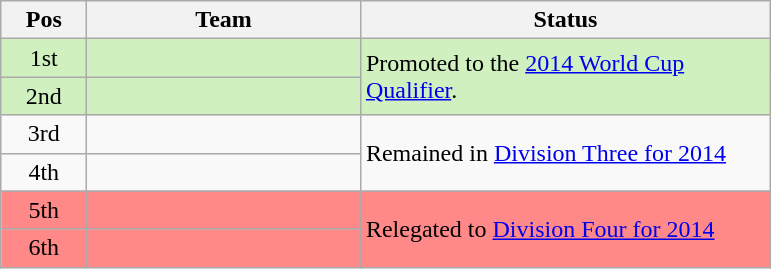<table class="wikitable">
<tr>
<th width=50>Pos</th>
<th width=175>Team</th>
<th width=266>Status</th>
</tr>
<tr style="background:#D0F0C0">
<td align="center">1st</td>
<td></td>
<td rowspan=2>Promoted to the <a href='#'>2014 World Cup Qualifier</a>.</td>
</tr>
<tr style="background:#D0F0C0">
<td align="center">2nd</td>
<td></td>
</tr>
<tr>
<td align="center">3rd</td>
<td></td>
<td rowspan=2>Remained in <a href='#'>Division Three for 2014</a></td>
</tr>
<tr>
<td align="center">4th</td>
<td></td>
</tr>
<tr style="background:#FF8888;">
<td align="center">5th</td>
<td></td>
<td rowspan=2>Relegated to <a href='#'>Division Four for 2014</a></td>
</tr>
<tr style="background:#FF8888;">
<td align="center">6th</td>
<td></td>
</tr>
</table>
